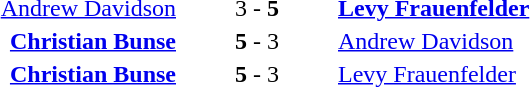<table style="text-align:center">
<tr>
<th width=223></th>
<th width=100></th>
<th width=223></th>
</tr>
<tr>
<td align=right><a href='#'>Andrew Davidson</a> </td>
<td>3 - <strong>5</strong></td>
<td align=left> <strong><a href='#'>Levy Frauenfelder</a></strong></td>
</tr>
<tr>
<td align=right><strong><a href='#'>Christian Bunse</a></strong> </td>
<td><strong>5</strong> - 3</td>
<td align=left> <a href='#'>Andrew Davidson</a></td>
</tr>
<tr>
<td align=right><strong><a href='#'>Christian Bunse</a></strong> </td>
<td><strong>5</strong> - 3</td>
<td align=left> <a href='#'>Levy Frauenfelder</a></td>
</tr>
</table>
